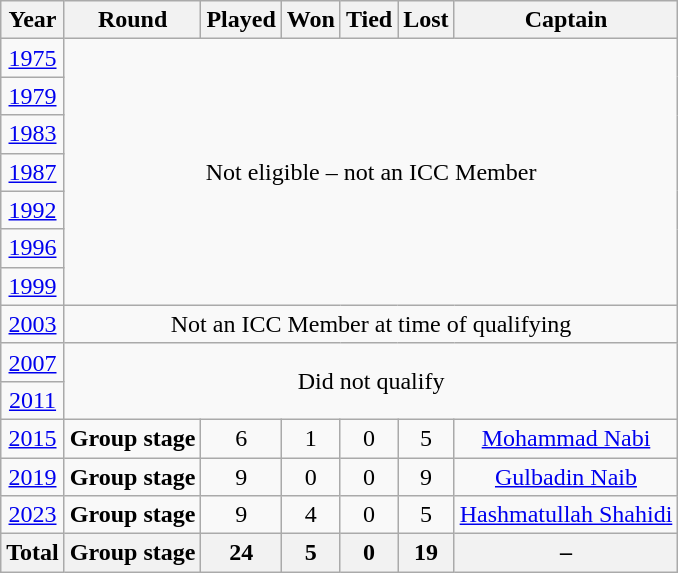<table class="wikitable" style="text-align: center;">
<tr>
<th>Year</th>
<th>Round</th>
<th>Played</th>
<th>Won</th>
<th>Tied</th>
<th>Lost</th>
<th>Captain</th>
</tr>
<tr>
<td> <a href='#'>1975</a></td>
<td colspan="7" rowspan=7>Not eligible – not an ICC Member</td>
</tr>
<tr>
<td> <a href='#'>1979</a></td>
</tr>
<tr>
<td> <a href='#'>1983</a></td>
</tr>
<tr>
<td> <a href='#'>1987</a></td>
</tr>
<tr>
<td> <a href='#'>1992</a></td>
</tr>
<tr>
<td> <a href='#'>1996</a></td>
</tr>
<tr>
<td> <a href='#'>1999</a></td>
</tr>
<tr>
<td> <a href='#'>2003</a></td>
<td colspan="7" rowspan=1>Not an ICC Member at time of qualifying</td>
</tr>
<tr>
<td> <a href='#'>2007</a></td>
<td colspan="7" rowspan=2>Did not qualify</td>
</tr>
<tr>
<td> <a href='#'>2011</a></td>
</tr>
<tr>
<td> <a href='#'>2015</a></td>
<td><strong>Group stage</strong></td>
<td>6</td>
<td>1</td>
<td>0</td>
<td>5</td>
<td><a href='#'>Mohammad Nabi</a></td>
</tr>
<tr>
<td> <a href='#'>2019</a></td>
<td><strong>Group stage</strong></td>
<td>9</td>
<td>0</td>
<td>0</td>
<td>9</td>
<td><a href='#'>Gulbadin Naib</a></td>
</tr>
<tr>
<td> <a href='#'>2023</a></td>
<td><strong>Group stage</strong></td>
<td>9</td>
<td>4</td>
<td>0</td>
<td>5</td>
<td><a href='#'>Hashmatullah Shahidi</a></td>
</tr>
<tr>
<th>Total</th>
<th><strong>Group stage</strong></th>
<th>24</th>
<th>5</th>
<th>0</th>
<th>19</th>
<th>–</th>
</tr>
</table>
